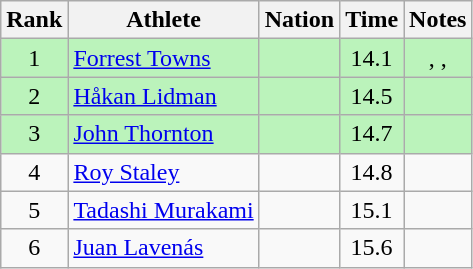<table class="wikitable sortable" style="text-align:center">
<tr>
<th>Rank</th>
<th>Athlete</th>
<th>Nation</th>
<th>Time</th>
<th>Notes</th>
</tr>
<tr bgcolor=bbf3bb>
<td>1</td>
<td align=left><a href='#'>Forrest Towns</a></td>
<td align=left></td>
<td>14.1</td>
<td>, , </td>
</tr>
<tr bgcolor=bbf3bb>
<td>2</td>
<td align=left><a href='#'>Håkan Lidman</a></td>
<td align=left></td>
<td>14.5</td>
<td></td>
</tr>
<tr bgcolor=bbf3bb>
<td>3</td>
<td align=left><a href='#'>John Thornton</a></td>
<td align=left></td>
<td>14.7</td>
<td></td>
</tr>
<tr>
<td>4</td>
<td align=left><a href='#'>Roy Staley</a></td>
<td align=left></td>
<td>14.8</td>
<td></td>
</tr>
<tr>
<td>5</td>
<td align=left><a href='#'>Tadashi Murakami</a></td>
<td align=left></td>
<td>15.1</td>
<td></td>
</tr>
<tr>
<td>6</td>
<td align=left><a href='#'>Juan Lavenás</a></td>
<td align=left></td>
<td>15.6</td>
<td></td>
</tr>
</table>
